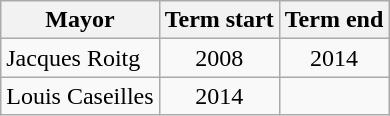<table class="wikitable">
<tr>
<th>Mayor</th>
<th>Term start</th>
<th>Term end</th>
</tr>
<tr>
<td>Jacques Roitg</td>
<td align=center>2008</td>
<td align=center>2014</td>
</tr>
<tr>
<td>Louis Caseilles</td>
<td align=center>2014</td>
<td></td>
</tr>
</table>
